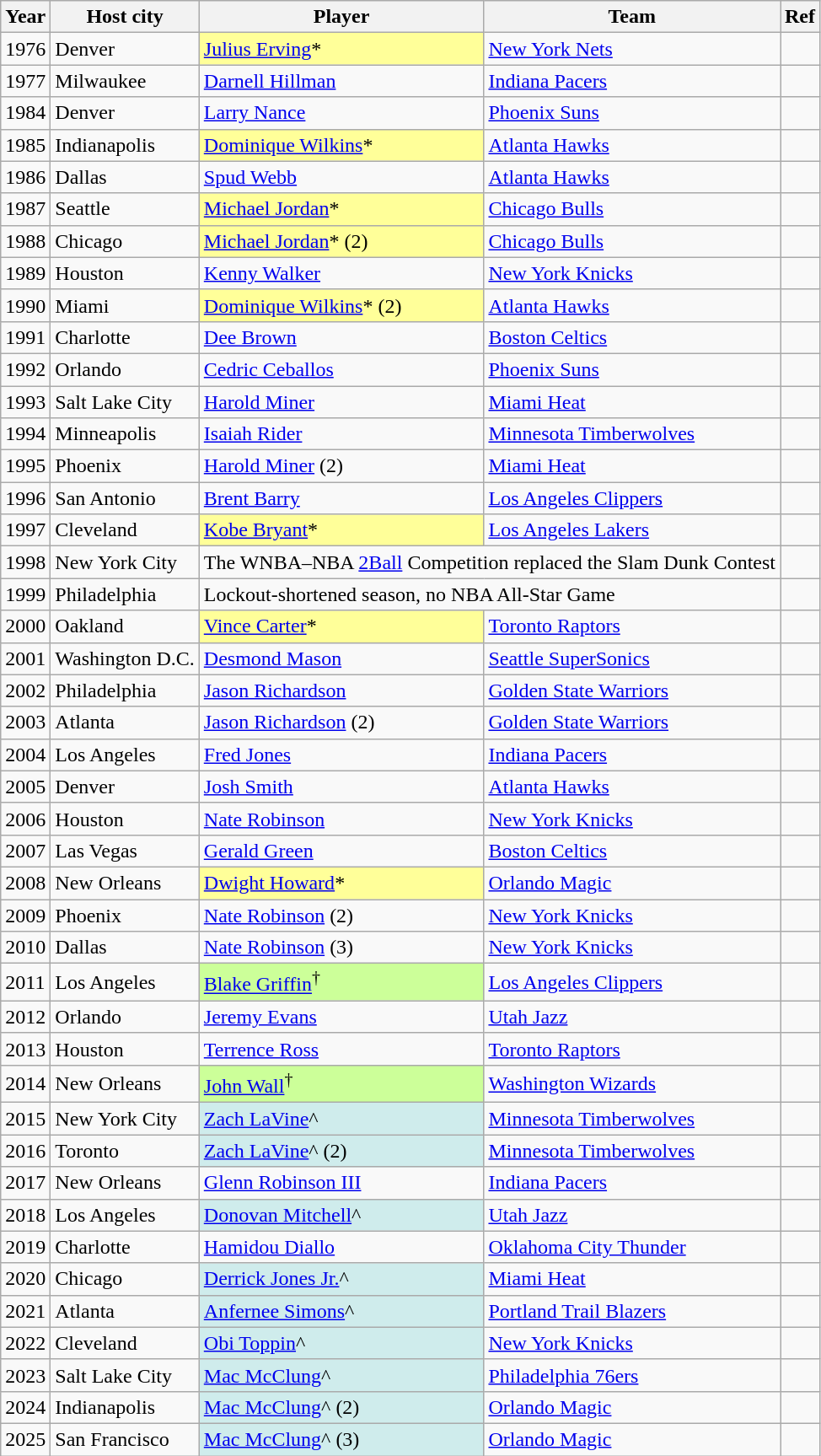<table class="wikitable sortable">
<tr>
<th>Year</th>
<th>Host city</th>
<th>Player</th>
<th>Team</th>
<th>Ref</th>
</tr>
<tr>
<td>1976</td>
<td>Denver</td>
<td bgcolor="#FFFF99"><a href='#'>Julius Erving</a>*</td>
<td><a href='#'>New York Nets</a></td>
<td></td>
</tr>
<tr>
<td>1977</td>
<td>Milwaukee</td>
<td><a href='#'>Darnell Hillman</a></td>
<td><a href='#'>Indiana Pacers</a></td>
<td></td>
</tr>
<tr>
<td>1984</td>
<td>Denver</td>
<td><a href='#'>Larry Nance</a></td>
<td><a href='#'>Phoenix Suns</a></td>
<td></td>
</tr>
<tr>
<td>1985</td>
<td>Indianapolis</td>
<td bgcolor="#FFFF99"><a href='#'>Dominique Wilkins</a>*</td>
<td><a href='#'>Atlanta Hawks</a></td>
<td></td>
</tr>
<tr>
<td>1986</td>
<td>Dallas</td>
<td><a href='#'>Spud Webb</a></td>
<td><a href='#'>Atlanta Hawks</a></td>
<td></td>
</tr>
<tr>
<td>1987</td>
<td>Seattle</td>
<td bgcolor="#FFFF99"><a href='#'>Michael Jordan</a>*</td>
<td><a href='#'>Chicago Bulls</a></td>
<td></td>
</tr>
<tr>
<td>1988</td>
<td>Chicago</td>
<td bgcolor="#FFFF99"><a href='#'>Michael Jordan</a>* (2)</td>
<td><a href='#'>Chicago Bulls</a></td>
<td></td>
</tr>
<tr>
<td>1989</td>
<td>Houston</td>
<td><a href='#'>Kenny Walker</a></td>
<td><a href='#'>New York Knicks</a></td>
<td></td>
</tr>
<tr>
<td>1990</td>
<td>Miami</td>
<td bgcolor="#FFFF99"><a href='#'>Dominique Wilkins</a>* (2)</td>
<td><a href='#'>Atlanta Hawks</a></td>
<td></td>
</tr>
<tr>
<td>1991</td>
<td>Charlotte</td>
<td><a href='#'>Dee Brown</a></td>
<td><a href='#'>Boston Celtics</a></td>
<td></td>
</tr>
<tr>
<td>1992</td>
<td>Orlando</td>
<td><a href='#'>Cedric Ceballos</a></td>
<td><a href='#'>Phoenix Suns</a></td>
<td></td>
</tr>
<tr>
<td>1993</td>
<td>Salt Lake City</td>
<td><a href='#'>Harold Miner</a></td>
<td><a href='#'>Miami Heat</a></td>
<td></td>
</tr>
<tr>
<td>1994</td>
<td>Minneapolis</td>
<td><a href='#'>Isaiah Rider</a></td>
<td><a href='#'>Minnesota Timberwolves</a></td>
<td></td>
</tr>
<tr>
<td>1995</td>
<td>Phoenix</td>
<td><a href='#'>Harold Miner</a> (2)</td>
<td><a href='#'>Miami Heat</a></td>
<td></td>
</tr>
<tr>
<td>1996</td>
<td>San Antonio</td>
<td><a href='#'>Brent Barry</a></td>
<td><a href='#'>Los Angeles Clippers</a></td>
<td></td>
</tr>
<tr>
<td>1997</td>
<td>Cleveland</td>
<td bgcolor="#FFFF99"><a href='#'>Kobe Bryant</a>*</td>
<td><a href='#'>Los Angeles Lakers</a></td>
<td></td>
</tr>
<tr>
<td>1998</td>
<td>New York City</td>
<td colspan=2>The WNBA–NBA <a href='#'>2Ball</a> Competition replaced the Slam Dunk Contest</td>
<td></td>
</tr>
<tr>
<td>1999</td>
<td>Philadelphia</td>
<td colspan=2>Lockout-shortened season, no NBA All-Star Game</td>
<td></td>
</tr>
<tr>
<td>2000</td>
<td>Oakland</td>
<td bgcolor="#FFFF99"><a href='#'>Vince Carter</a>*</td>
<td><a href='#'>Toronto Raptors</a></td>
<td></td>
</tr>
<tr>
<td>2001</td>
<td>Washington D.C.</td>
<td><a href='#'>Desmond Mason</a></td>
<td><a href='#'>Seattle SuperSonics</a></td>
<td></td>
</tr>
<tr>
<td>2002</td>
<td>Philadelphia</td>
<td><a href='#'>Jason Richardson</a></td>
<td><a href='#'>Golden State Warriors</a></td>
<td></td>
</tr>
<tr>
<td>2003</td>
<td>Atlanta</td>
<td><a href='#'>Jason Richardson</a> (2)</td>
<td><a href='#'>Golden State Warriors</a></td>
<td></td>
</tr>
<tr>
<td>2004</td>
<td>Los Angeles</td>
<td><a href='#'>Fred Jones</a></td>
<td><a href='#'>Indiana Pacers</a></td>
<td></td>
</tr>
<tr>
<td>2005</td>
<td>Denver</td>
<td><a href='#'>Josh Smith</a></td>
<td><a href='#'>Atlanta Hawks</a></td>
<td></td>
</tr>
<tr>
<td>2006</td>
<td>Houston</td>
<td><a href='#'>Nate Robinson</a></td>
<td><a href='#'>New York Knicks</a></td>
<td></td>
</tr>
<tr>
<td>2007</td>
<td>Las Vegas</td>
<td><a href='#'>Gerald Green</a></td>
<td><a href='#'>Boston Celtics</a></td>
<td></td>
</tr>
<tr>
<td>2008</td>
<td>New Orleans</td>
<td bgcolor="#FFFF99"><a href='#'>Dwight Howard</a>*</td>
<td><a href='#'>Orlando Magic</a></td>
<td></td>
</tr>
<tr>
<td>2009</td>
<td>Phoenix</td>
<td><a href='#'>Nate Robinson</a> (2)</td>
<td><a href='#'>New York Knicks</a></td>
<td></td>
</tr>
<tr>
<td>2010</td>
<td>Dallas</td>
<td><a href='#'>Nate Robinson</a> (3)</td>
<td><a href='#'>New York Knicks</a></td>
<td></td>
</tr>
<tr>
<td>2011</td>
<td>Los Angeles</td>
<td bgcolor="#CCFF99"><a href='#'>Blake Griffin</a><sup>†</sup></td>
<td><a href='#'>Los Angeles Clippers</a></td>
<td></td>
</tr>
<tr>
<td>2012</td>
<td>Orlando</td>
<td><a href='#'>Jeremy Evans</a></td>
<td><a href='#'>Utah Jazz</a></td>
<td></td>
</tr>
<tr>
<td>2013</td>
<td>Houston</td>
<td><a href='#'>Terrence Ross</a></td>
<td><a href='#'>Toronto Raptors</a></td>
<td></td>
</tr>
<tr>
<td>2014</td>
<td>New Orleans</td>
<td bgcolor="#CCFF99"><a href='#'>John Wall</a><sup>†</sup></td>
<td><a href='#'>Washington Wizards</a></td>
<td></td>
</tr>
<tr>
<td>2015</td>
<td>New York City</td>
<td bgcolor="#CFECEC"><a href='#'>Zach LaVine</a>^</td>
<td><a href='#'>Minnesota Timberwolves</a></td>
<td></td>
</tr>
<tr>
<td>2016</td>
<td>Toronto</td>
<td bgcolor="#CFECEC"><a href='#'>Zach LaVine</a>^ (2)</td>
<td><a href='#'>Minnesota Timberwolves</a></td>
<td></td>
</tr>
<tr>
<td>2017</td>
<td>New Orleans</td>
<td><a href='#'>Glenn Robinson III</a></td>
<td><a href='#'>Indiana Pacers</a></td>
<td></td>
</tr>
<tr>
<td>2018</td>
<td>Los Angeles</td>
<td bgcolor="#CFECEC"><a href='#'>Donovan Mitchell</a>^</td>
<td><a href='#'>Utah Jazz</a></td>
<td></td>
</tr>
<tr>
<td>2019</td>
<td>Charlotte</td>
<td><a href='#'>Hamidou Diallo</a></td>
<td><a href='#'>Oklahoma City Thunder</a></td>
<td></td>
</tr>
<tr>
<td>2020</td>
<td>Chicago</td>
<td bgcolor="#CFECEC"><a href='#'>Derrick Jones Jr.</a>^</td>
<td><a href='#'>Miami Heat</a></td>
<td></td>
</tr>
<tr>
<td>2021</td>
<td>Atlanta</td>
<td bgcolor="#CFECEC"><a href='#'>Anfernee Simons</a>^</td>
<td><a href='#'>Portland Trail Blazers</a></td>
<td></td>
</tr>
<tr>
<td>2022</td>
<td>Cleveland</td>
<td bgcolor="#CFECEC"><a href='#'>Obi Toppin</a>^</td>
<td><a href='#'>New York Knicks</a></td>
<td></td>
</tr>
<tr>
<td>2023</td>
<td>Salt Lake City</td>
<td bgcolor="#CFECEC"><a href='#'>Mac McClung</a>^</td>
<td><a href='#'>Philadelphia 76ers</a></td>
<td></td>
</tr>
<tr>
<td>2024</td>
<td>Indianapolis</td>
<td bgcolor="#CFECEC"><a href='#'>Mac McClung</a>^ (2)</td>
<td><a href='#'>Orlando Magic</a></td>
<td></td>
</tr>
<tr>
<td>2025</td>
<td>San Francisco</td>
<td bgcolor="#CFECEC"><a href='#'>Mac McClung</a>^ (3)</td>
<td><a href='#'>Orlando Magic</a></td>
<td></td>
</tr>
</table>
